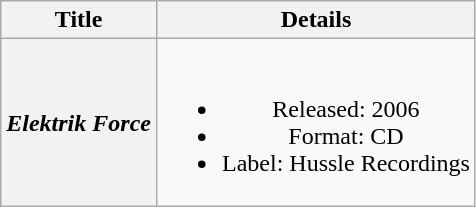<table class="wikitable plainrowheaders" style="text-align:center;" border="1">
<tr>
<th>Title</th>
<th>Details</th>
</tr>
<tr>
<th scope="row"><em>Elektrik Force</em></th>
<td><br><ul><li>Released: 2006</li><li>Format: CD</li><li>Label: Hussle Recordings</li></ul></td>
</tr>
</table>
